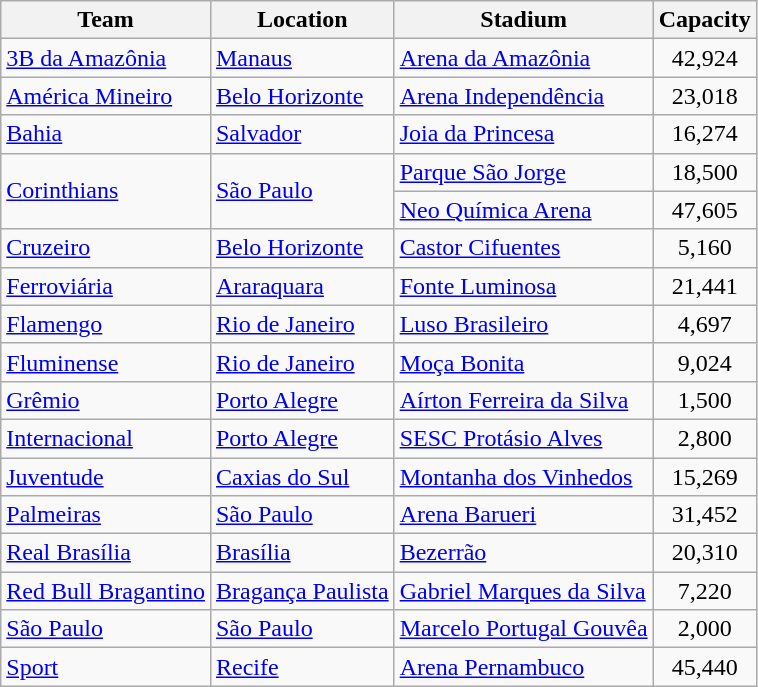<table class="wikitable sortable" style="text-align: left;">
<tr>
<th>Team</th>
<th>Location</th>
<th>Stadium</th>
<th>Capacity</th>
</tr>
<tr>
<td> <a href='#'>3B da Amazônia</a></td>
<td><a href='#'>Manaus</a></td>
<td><a href='#'>Arena da Amazônia</a></td>
<td align=center>42,924</td>
</tr>
<tr>
<td> <a href='#'>América Mineiro</a></td>
<td><a href='#'>Belo Horizonte</a></td>
<td><a href='#'>Arena Independência</a></td>
<td align=center>23,018</td>
</tr>
<tr>
<td> <a href='#'>Bahia</a></td>
<td><a href='#'>Salvador</a></td>
<td><a href='#'>Joia da Princesa</a> </td>
<td align=center>16,274</td>
</tr>
<tr>
<td rowspan=2> <a href='#'>Corinthians</a></td>
<td rowspan=2><a href='#'>São Paulo</a></td>
<td><a href='#'>Parque São Jorge</a></td>
<td align=center>18,500</td>
</tr>
<tr>
<td><a href='#'>Neo Química Arena</a></td>
<td align=center>47,605</td>
</tr>
<tr>
<td> <a href='#'>Cruzeiro</a></td>
<td><a href='#'>Belo Horizonte</a></td>
<td><a href='#'>Castor Cifuentes</a> </td>
<td align=center>5,160</td>
</tr>
<tr>
<td> <a href='#'>Ferroviária</a></td>
<td><a href='#'>Araraquara</a></td>
<td><a href='#'>Fonte Luminosa</a></td>
<td align=center>21,441</td>
</tr>
<tr>
<td> <a href='#'>Flamengo</a></td>
<td><a href='#'>Rio de Janeiro</a></td>
<td><a href='#'>Luso Brasileiro</a></td>
<td align=center>4,697</td>
</tr>
<tr>
<td> <a href='#'>Fluminense</a></td>
<td><a href='#'>Rio de Janeiro</a></td>
<td><a href='#'>Moça Bonita</a></td>
<td align=center>9,024</td>
</tr>
<tr>
<td> <a href='#'>Grêmio</a></td>
<td><a href='#'>Porto Alegre</a></td>
<td><a href='#'>Aírton Ferreira da Silva</a> </td>
<td align=center>1,500</td>
</tr>
<tr>
<td> <a href='#'>Internacional</a></td>
<td><a href='#'>Porto Alegre</a></td>
<td><a href='#'>SESC Protásio Alves</a></td>
<td align=center>2,800</td>
</tr>
<tr>
<td> <a href='#'>Juventude</a></td>
<td><a href='#'>Caxias do Sul</a></td>
<td><a href='#'>Montanha dos Vinhedos</a> </td>
<td align=center>15,269</td>
</tr>
<tr>
<td> <a href='#'>Palmeiras</a></td>
<td><a href='#'>São Paulo</a></td>
<td><a href='#'>Arena Barueri</a> </td>
<td align=center>31,452</td>
</tr>
<tr>
<td> <a href='#'>Real Brasília</a></td>
<td><a href='#'>Brasília</a></td>
<td><a href='#'>Bezerrão</a> </td>
<td align=center>20,310</td>
</tr>
<tr>
<td> <a href='#'>Red Bull Bragantino</a></td>
<td><a href='#'>Bragança Paulista</a></td>
<td><a href='#'>Gabriel Marques da Silva</a> </td>
<td align=center>7,220</td>
</tr>
<tr>
<td> <a href='#'>São Paulo</a></td>
<td><a href='#'>São Paulo</a></td>
<td><a href='#'>Marcelo Portugal Gouvêa</a> </td>
<td align=center>2,000</td>
</tr>
<tr>
<td> <a href='#'>Sport</a></td>
<td><a href='#'>Recife</a></td>
<td><a href='#'>Arena Pernambuco</a>  </td>
<td align=center>45,440</td>
</tr>
</table>
